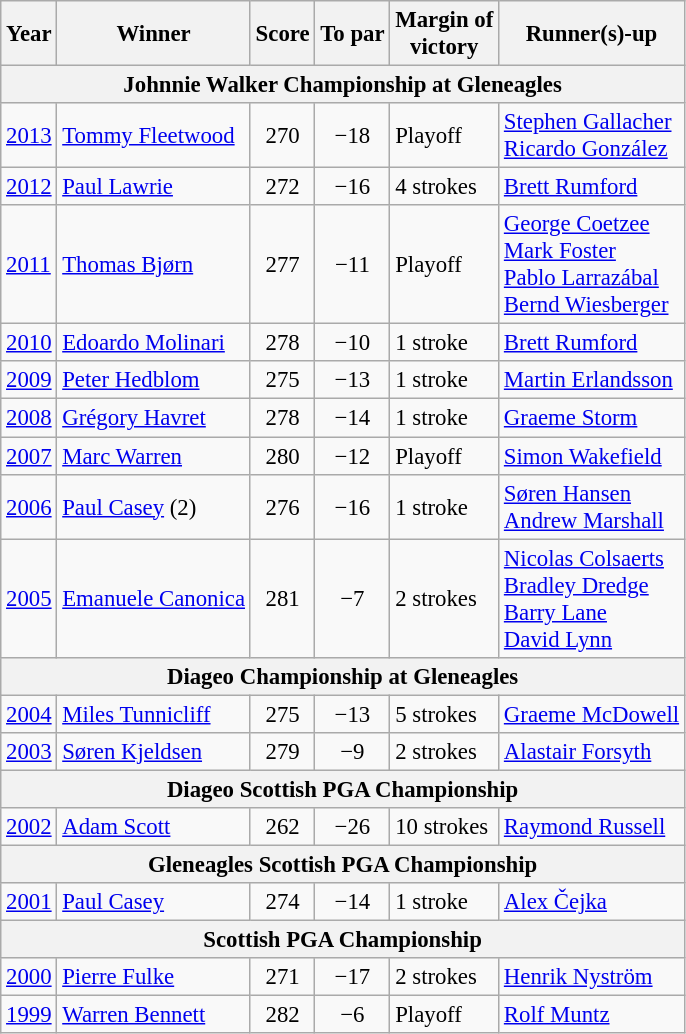<table class=wikitable style="font-size:95%">
<tr>
<th>Year</th>
<th>Winner</th>
<th>Score</th>
<th>To par</th>
<th>Margin of<br>victory</th>
<th>Runner(s)-up</th>
</tr>
<tr>
<th colspan=7>Johnnie Walker Championship at Gleneagles</th>
</tr>
<tr>
<td><a href='#'>2013</a></td>
<td> <a href='#'>Tommy Fleetwood</a></td>
<td align=center>270</td>
<td align=center>−18</td>
<td>Playoff</td>
<td> <a href='#'>Stephen Gallacher</a><br> <a href='#'>Ricardo González</a></td>
</tr>
<tr>
<td><a href='#'>2012</a></td>
<td> <a href='#'>Paul Lawrie</a></td>
<td align=center>272</td>
<td align=center>−16</td>
<td>4 strokes</td>
<td> <a href='#'>Brett Rumford</a></td>
</tr>
<tr>
<td><a href='#'>2011</a></td>
<td> <a href='#'>Thomas Bjørn</a></td>
<td align=center>277</td>
<td align=center>−11</td>
<td>Playoff</td>
<td> <a href='#'>George Coetzee</a><br> <a href='#'>Mark Foster</a><br> <a href='#'>Pablo Larrazábal</a><br> <a href='#'>Bernd Wiesberger</a></td>
</tr>
<tr>
<td><a href='#'>2010</a></td>
<td> <a href='#'>Edoardo Molinari</a></td>
<td align=center>278</td>
<td align=center>−10</td>
<td>1 stroke</td>
<td> <a href='#'>Brett Rumford</a></td>
</tr>
<tr>
<td><a href='#'>2009</a></td>
<td> <a href='#'>Peter Hedblom</a></td>
<td align=center>275</td>
<td align=center>−13</td>
<td>1 stroke</td>
<td> <a href='#'>Martin Erlandsson</a></td>
</tr>
<tr>
<td><a href='#'>2008</a></td>
<td> <a href='#'>Grégory Havret</a></td>
<td align=center>278</td>
<td align=center>−14</td>
<td>1 stroke</td>
<td> <a href='#'>Graeme Storm</a></td>
</tr>
<tr>
<td><a href='#'>2007</a></td>
<td> <a href='#'>Marc Warren</a></td>
<td align=center>280</td>
<td align=center>−12</td>
<td>Playoff</td>
<td> <a href='#'>Simon Wakefield</a></td>
</tr>
<tr>
<td><a href='#'>2006</a></td>
<td> <a href='#'>Paul Casey</a> (2)</td>
<td align=center>276</td>
<td align=center>−16</td>
<td>1 stroke</td>
<td> <a href='#'>Søren Hansen</a><br> <a href='#'>Andrew Marshall</a></td>
</tr>
<tr>
<td><a href='#'>2005</a></td>
<td> <a href='#'>Emanuele Canonica</a></td>
<td align=center>281</td>
<td align=center>−7</td>
<td>2 strokes</td>
<td> <a href='#'>Nicolas Colsaerts</a><br> <a href='#'>Bradley Dredge</a><br> <a href='#'>Barry Lane</a><br> <a href='#'>David Lynn</a></td>
</tr>
<tr>
<th colspan=7>Diageo Championship at Gleneagles</th>
</tr>
<tr>
<td><a href='#'>2004</a></td>
<td> <a href='#'>Miles Tunnicliff</a></td>
<td align=center>275</td>
<td align=center>−13</td>
<td>5 strokes</td>
<td> <a href='#'>Graeme McDowell</a></td>
</tr>
<tr>
<td><a href='#'>2003</a></td>
<td> <a href='#'>Søren Kjeldsen</a></td>
<td align=center>279</td>
<td align=center>−9</td>
<td>2 strokes</td>
<td> <a href='#'>Alastair Forsyth</a></td>
</tr>
<tr>
<th colspan=7>Diageo Scottish PGA Championship</th>
</tr>
<tr>
<td><a href='#'>2002</a></td>
<td> <a href='#'>Adam Scott</a></td>
<td align=center>262</td>
<td align=center>−26</td>
<td>10 strokes</td>
<td> <a href='#'>Raymond Russell</a></td>
</tr>
<tr>
<th colspan=7>Gleneagles Scottish PGA Championship</th>
</tr>
<tr>
<td><a href='#'>2001</a></td>
<td> <a href='#'>Paul Casey</a></td>
<td align=center>274</td>
<td align=center>−14</td>
<td>1 stroke</td>
<td> <a href='#'>Alex Čejka</a></td>
</tr>
<tr>
<th colspan=7>Scottish PGA Championship</th>
</tr>
<tr>
<td><a href='#'>2000</a></td>
<td> <a href='#'>Pierre Fulke</a></td>
<td align=center>271</td>
<td align=center>−17</td>
<td>2 strokes</td>
<td> <a href='#'>Henrik Nyström</a></td>
</tr>
<tr>
<td><a href='#'>1999</a></td>
<td> <a href='#'>Warren Bennett</a></td>
<td align=center>282</td>
<td align=center>−6</td>
<td>Playoff</td>
<td> <a href='#'>Rolf Muntz</a></td>
</tr>
</table>
